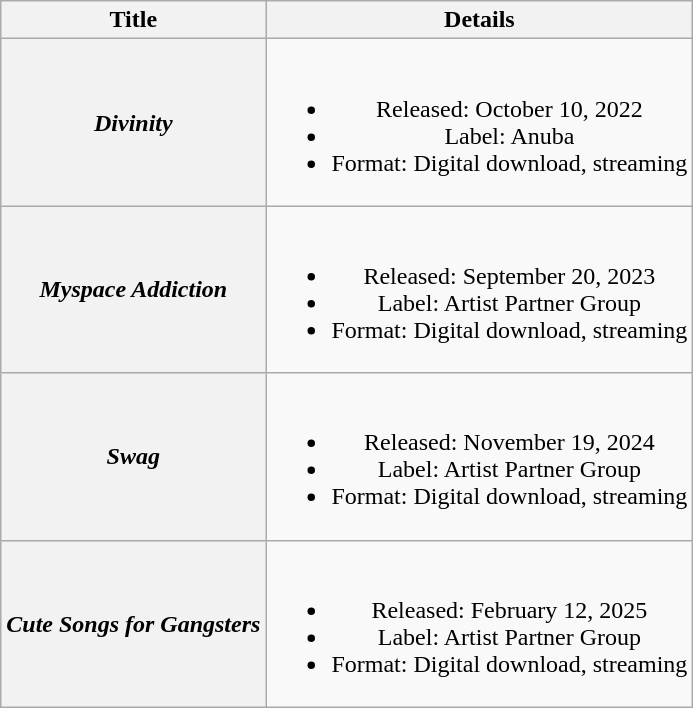<table class="wikitable plainrowheaders" style="text-align:center;">
<tr>
<th scope="col">Title</th>
<th scope="col">Details</th>
</tr>
<tr>
<th scope="row"><em>Divinity</em><br></th>
<td><br><ul><li>Released: October 10, 2022</li><li>Label: Anuba</li><li>Format: Digital download, streaming</li></ul></td>
</tr>
<tr>
<th scope="row"><em>Myspace Addiction</em></th>
<td><br><ul><li>Released: September 20, 2023</li><li>Label: Artist Partner Group</li><li>Format: Digital download, streaming</li></ul></td>
</tr>
<tr>
<th scope="row"><em>Swag</em><br></th>
<td><br><ul><li>Released: November 19, 2024</li><li>Label: Artist Partner Group</li><li>Format: Digital download, streaming</li></ul></td>
</tr>
<tr>
<th scope="row"><em>Cute Songs for Gangsters</em><br></th>
<td><br><ul><li>Released: February 12, 2025</li><li>Label: Artist Partner Group</li><li>Format: Digital download, streaming</li></ul></td>
</tr>
</table>
